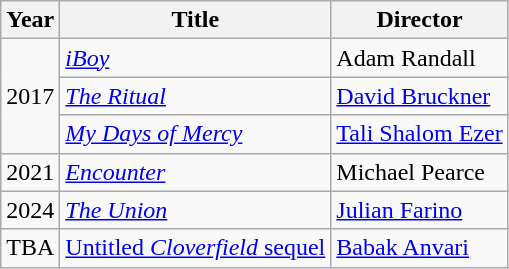<table class="wikitable">
<tr>
<th>Year</th>
<th>Title</th>
<th>Director</th>
</tr>
<tr>
<td rowspan=3>2017</td>
<td><em><a href='#'>iBoy</a></em></td>
<td>Adam Randall</td>
</tr>
<tr>
<td><em><a href='#'>The Ritual</a></em></td>
<td><a href='#'>David Bruckner</a></td>
</tr>
<tr>
<td><em><a href='#'>My Days of Mercy</a></em></td>
<td><a href='#'>Tali Shalom Ezer</a></td>
</tr>
<tr>
<td>2021</td>
<td><em><a href='#'>Encounter</a></em></td>
<td>Michael Pearce</td>
</tr>
<tr>
<td>2024</td>
<td><em><a href='#'>The Union</a></em></td>
<td><a href='#'>Julian Farino</a></td>
</tr>
<tr>
<td>TBA</td>
<td><a href='#'>Untitled <em>Cloverfield</em> sequel</a></td>
<td><a href='#'>Babak Anvari</a></td>
</tr>
</table>
